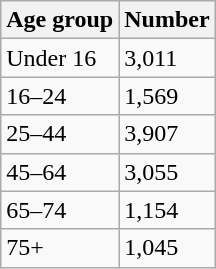<table class="wikitable">
<tr>
<th>Age group</th>
<th>Number</th>
</tr>
<tr>
<td>Under 16</td>
<td>3,011</td>
</tr>
<tr>
<td>16–24</td>
<td>1,569</td>
</tr>
<tr>
<td>25–44</td>
<td>3,907</td>
</tr>
<tr>
<td>45–64</td>
<td>3,055</td>
</tr>
<tr>
<td>65–74</td>
<td>1,154</td>
</tr>
<tr>
<td>75+</td>
<td>1,045</td>
</tr>
</table>
